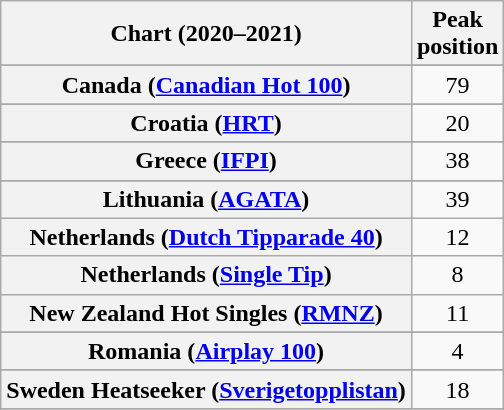<table class="wikitable sortable plainrowheaders" style="text-align:center">
<tr>
<th scope="col">Chart (2020–2021)</th>
<th scope="col">Peak<br>position</th>
</tr>
<tr>
</tr>
<tr>
</tr>
<tr>
<th scope="row">Canada (<a href='#'>Canadian Hot 100</a>)</th>
<td>79</td>
</tr>
<tr>
</tr>
<tr>
<th scope="row">Croatia (<a href='#'>HRT</a>)</th>
<td>20</td>
</tr>
<tr>
</tr>
<tr>
</tr>
<tr>
</tr>
<tr>
</tr>
<tr>
<th scope="row">Greece (<a href='#'>IFPI</a>)</th>
<td>38</td>
</tr>
<tr>
</tr>
<tr>
</tr>
<tr>
<th scope="row">Lithuania (<a href='#'>AGATA</a>)</th>
<td>39</td>
</tr>
<tr>
<th scope="row">Netherlands (<a href='#'>Dutch Tipparade 40</a>)</th>
<td>12</td>
</tr>
<tr>
<th scope="row">Netherlands (<a href='#'>Single Tip</a>)</th>
<td>8</td>
</tr>
<tr>
<th scope="row">New Zealand Hot Singles (<a href='#'>RMNZ</a>)</th>
<td>11</td>
</tr>
<tr>
</tr>
<tr>
<th scope="row">Romania (<a href='#'>Airplay 100</a>)</th>
<td>4</td>
</tr>
<tr>
</tr>
<tr>
</tr>
<tr>
</tr>
<tr>
<th scope="row">Sweden Heatseeker (<a href='#'>Sverigetopplistan</a>)</th>
<td>18</td>
</tr>
<tr>
</tr>
<tr>
</tr>
<tr>
</tr>
<tr>
</tr>
</table>
